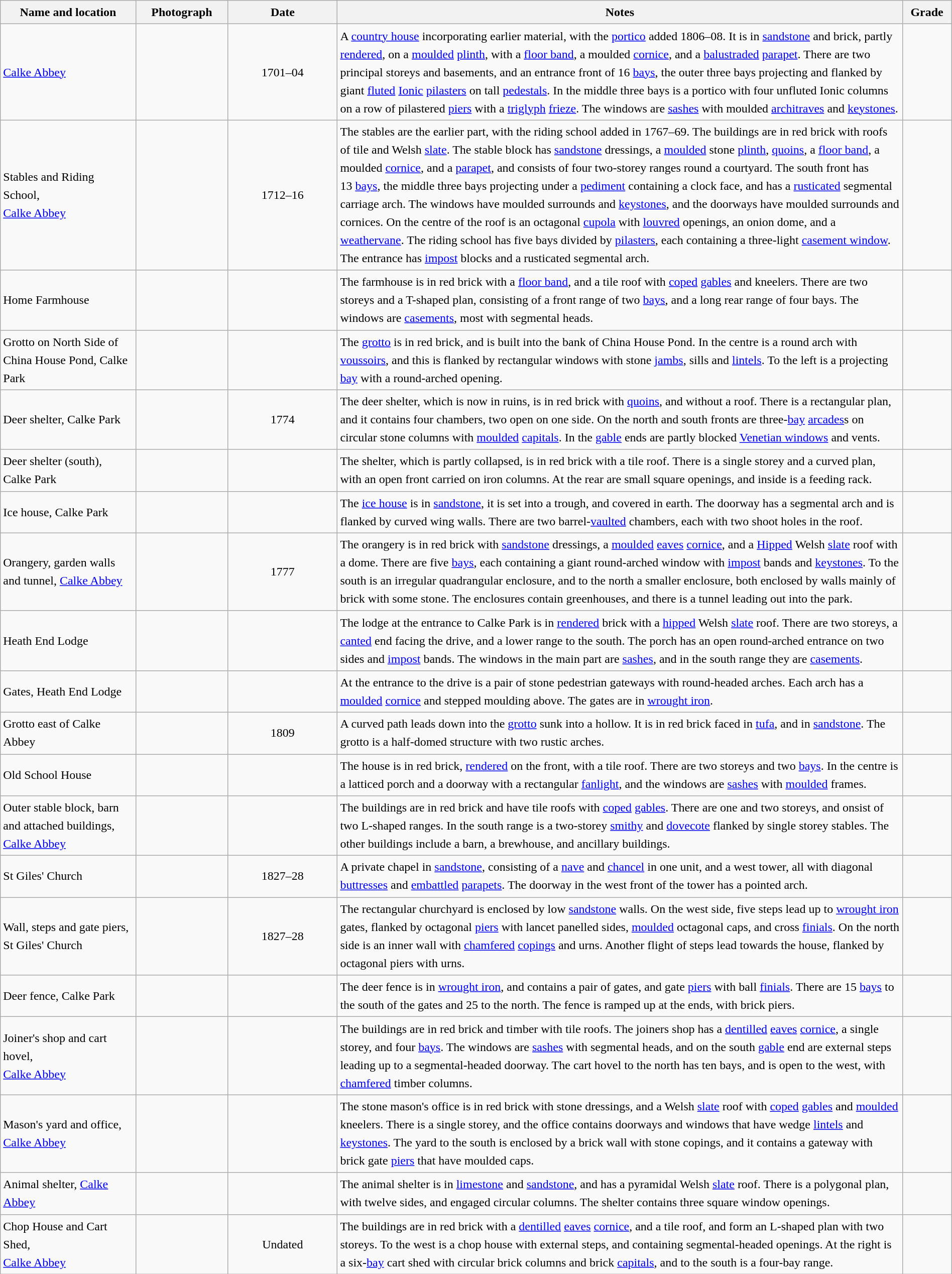<table class="wikitable sortable plainrowheaders" style="width:100%; border:0; text-align:left; line-height:150%;">
<tr>
<th scope="col"  style="width:150px">Name and location</th>
<th scope="col"  style="width:100px" class="unsortable">Photograph</th>
<th scope="col"  style="width:120px">Date</th>
<th scope="col"  style="width:650px" class="unsortable">Notes</th>
<th scope="col"  style="width:50px">Grade</th>
</tr>
<tr>
<td><a href='#'>Calke Abbey</a><br><small></small></td>
<td></td>
<td align="center">1701–04</td>
<td>A <a href='#'>country house</a> incorporating earlier material, with the <a href='#'>portico</a> added 1806–08.  It is in <a href='#'>sandstone</a> and brick, partly <a href='#'>rendered</a>, on a <a href='#'>moulded</a> <a href='#'>plinth</a>, with a <a href='#'>floor band</a>, a moulded <a href='#'>cornice</a>, and a <a href='#'>balustraded</a> <a href='#'>parapet</a>.  There are two principal storeys and basements, and an entrance front of 16 <a href='#'>bays</a>, the outer three bays projecting and flanked by giant <a href='#'>fluted</a> <a href='#'>Ionic</a> <a href='#'>pilasters</a> on tall <a href='#'>pedestals</a>.  In the middle three bays is a portico with four unfluted Ionic columns on a row of pilastered <a href='#'>piers</a> with a <a href='#'>triglyph</a> <a href='#'>frieze</a>.  The windows are <a href='#'>sashes</a> with moulded <a href='#'>architraves</a> and <a href='#'>keystones</a>.</td>
<td align="center" ></td>
</tr>
<tr>
<td>Stables and Riding School,<br><a href='#'>Calke Abbey</a> <br><small></small></td>
<td></td>
<td align="center">1712–16</td>
<td>The stables are the earlier part, with the riding school added in 1767–69.  The buildings are in red brick with roofs of tile and Welsh <a href='#'>slate</a>.  The stable block has <a href='#'>sandstone</a> dressings, a <a href='#'>moulded</a> stone <a href='#'>plinth</a>,  <a href='#'>quoins</a>, a <a href='#'>floor band</a>, a moulded <a href='#'>cornice</a>, and a <a href='#'>parapet</a>, and consists of four two-storey ranges round a courtyard.  The south front has 13 <a href='#'>bays</a>, the middle three bays projecting under a <a href='#'>pediment</a> containing a clock face, and has a <a href='#'>rusticated</a> segmental carriage arch.  The windows have moulded surrounds and <a href='#'>keystones</a>, and the doorways have moulded surrounds and cornices.  On the centre of the roof is an octagonal <a href='#'>cupola</a> with <a href='#'>louvred</a> openings, an onion dome, and a <a href='#'>weathervane</a>.  The riding school has five bays divided by <a href='#'>pilasters</a>, each containing a three-light <a href='#'>casement window</a>.  The entrance has <a href='#'>impost</a> blocks and a rusticated segmental arch.</td>
<td align="center" ></td>
</tr>
<tr>
<td>Home Farmhouse<br><small></small></td>
<td></td>
<td align="center"></td>
<td>The farmhouse is in red brick with a <a href='#'>floor band</a>, and a tile roof with <a href='#'>coped</a> <a href='#'>gables</a> and kneelers.  There are two storeys and a T-shaped plan, consisting of a front range of two <a href='#'>bays</a>, and a long rear range of four bays.  The windows are <a href='#'>casements</a>, most with segmental heads.</td>
<td align="center" ></td>
</tr>
<tr>
<td>Grotto on North Side of China House Pond, Calke Park<br><small></small></td>
<td></td>
<td align="center"></td>
<td>The <a href='#'>grotto</a> is in red brick, and is built into the bank of China House Pond.  In the centre is a round arch with <a href='#'>voussoirs</a>, and this is flanked by rectangular windows with stone <a href='#'>jambs</a>, sills and <a href='#'>lintels</a>.  To the left is a projecting <a href='#'>bay</a> with a round-arched opening.</td>
<td align="center" ></td>
</tr>
<tr>
<td>Deer shelter, Calke Park<br><small></small></td>
<td></td>
<td align="center">1774</td>
<td>The deer shelter, which is now in ruins, is in red brick with <a href='#'>quoins</a>, and without a roof.  There is a rectangular plan, and it contains four chambers, two open on one side.  On the north and south fronts are three-<a href='#'>bay</a> <a href='#'>arcades</a>s on circular stone columns with <a href='#'>moulded</a> <a href='#'>capitals</a>.  In the <a href='#'>gable</a> ends are partly blocked <a href='#'>Venetian windows</a> and vents.</td>
<td align="center" ></td>
</tr>
<tr>
<td>Deer shelter (south), Calke Park<br><small></small></td>
<td></td>
<td align="center"></td>
<td>The shelter, which is partly collapsed, is in red brick with a tile roof.  There is a single storey and a curved plan, with an open front carried on iron columns.  At the rear are small square openings, and inside is a feeding rack.</td>
<td align="center" ></td>
</tr>
<tr>
<td>Ice house, Calke Park<br><small></small></td>
<td></td>
<td align="center"></td>
<td>The <a href='#'>ice house</a> is in <a href='#'>sandstone</a>, it is set into a trough, and covered in earth.  The doorway has a segmental arch and is flanked by curved wing walls.  There are two barrel-<a href='#'>vaulted</a> chambers, each with two shoot holes in the roof.</td>
<td align="center" ></td>
</tr>
<tr>
<td>Orangery, garden walls and tunnel, <a href='#'>Calke Abbey</a><br><small></small></td>
<td></td>
<td align="center">1777</td>
<td>The orangery is in red brick with <a href='#'>sandstone</a> dressings, a <a href='#'>moulded</a> <a href='#'>eaves</a> <a href='#'>cornice</a>, and a <a href='#'>Hipped</a> Welsh <a href='#'>slate</a> roof with a dome.  There are five <a href='#'>bays</a>, each containing a giant round-arched window with <a href='#'>impost</a> bands and <a href='#'>keystones</a>.  To the south is an irregular quadrangular enclosure, and to the north a smaller enclosure, both enclosed by walls mainly of brick with some stone.  The enclosures contain greenhouses, and there is a tunnel leading out into the park.</td>
<td align="center" ></td>
</tr>
<tr>
<td>Heath End Lodge<br><small></small></td>
<td></td>
<td align="center"></td>
<td>The lodge at the entrance to Calke Park is in <a href='#'>rendered</a> brick with a <a href='#'>hipped</a> Welsh <a href='#'>slate</a> roof.  There are two storeys, a <a href='#'>canted</a> end facing the drive, and a lower range to the south.  The porch has an open round-arched entrance on two sides and <a href='#'>impost</a> bands.  The windows in the main part are <a href='#'>sashes</a>, and in the south range they are <a href='#'>casements</a>.</td>
<td align="center" ></td>
</tr>
<tr>
<td>Gates, Heath End Lodge<br><small></small></td>
<td></td>
<td align="center"></td>
<td>At the entrance to the drive is a pair of stone pedestrian gateways with round-headed arches.  Each arch has a <a href='#'>moulded</a> <a href='#'>cornice</a> and stepped moulding above.  The gates are in <a href='#'>wrought iron</a>.</td>
<td align="center" ></td>
</tr>
<tr>
<td>Grotto east of Calke Abbey<br><small></small></td>
<td></td>
<td align="center">1809</td>
<td>A curved path leads down into the <a href='#'>grotto</a> sunk into a hollow.  It is in red brick faced in <a href='#'>tufa</a>, and in <a href='#'>sandstone</a>.  The grotto is a half-domed structure with two rustic arches.</td>
<td align="center" ></td>
</tr>
<tr>
<td>Old School House<br><small></small></td>
<td></td>
<td align="center"></td>
<td>The house is in red brick, <a href='#'>rendered</a> on the front, with a tile roof.  There are two storeys and two <a href='#'>bays</a>.  In the centre is a latticed porch and a doorway with a rectangular <a href='#'>fanlight</a>, and the windows are <a href='#'>sashes</a> with <a href='#'>moulded</a> frames.</td>
<td align="center" ></td>
</tr>
<tr>
<td>Outer stable block, barn and attached buildings, <a href='#'>Calke Abbey</a><br><small></small></td>
<td></td>
<td align="center"></td>
<td>The buildings are in red brick and have tile roofs with <a href='#'>coped</a> <a href='#'>gables</a>.  There are one and two storeys, and onsist of two L-shaped ranges.  In the south range is a two-storey <a href='#'>smithy</a> and <a href='#'>dovecote</a> flanked by single storey stables.  The other buildings include a barn, a brewhouse, and ancillary buildings.</td>
<td align="center" ></td>
</tr>
<tr>
<td>St Giles' Church<br><small></small></td>
<td></td>
<td align="center">1827–28</td>
<td>A private chapel in <a href='#'>sandstone</a>, consisting of a <a href='#'>nave</a> and <a href='#'>chancel</a> in one unit, and a west tower, all with diagonal <a href='#'>buttresses</a> and <a href='#'>embattled</a> <a href='#'>parapets</a>.  The doorway in the west front of the tower has a pointed arch.</td>
<td align="center" ></td>
</tr>
<tr>
<td>Wall, steps and gate piers,<br>St Giles' Church<br><small></small></td>
<td></td>
<td align="center">1827–28</td>
<td>The rectangular churchyard is enclosed by low <a href='#'>sandstone</a> walls.  On the west side, five steps lead up to <a href='#'>wrought iron</a> gates, flanked by octagonal <a href='#'>piers</a> with lancet panelled sides, <a href='#'>moulded</a> octagonal caps, and cross <a href='#'>finials</a>.  On the north side is an inner wall with <a href='#'>chamfered</a> <a href='#'>copings</a> and urns.  Another flight of steps lead towards the house, flanked by octagonal piers with urns.</td>
<td align="center" ></td>
</tr>
<tr>
<td>Deer fence, Calke Park<br><small></small></td>
<td></td>
<td align="center"></td>
<td>The deer fence is in <a href='#'>wrought iron</a>, and contains a pair of gates, and gate <a href='#'>piers</a> with ball <a href='#'>finials</a>.  There are 15 <a href='#'>bays</a> to the south of the gates and 25 to the north.  The fence is ramped up at the ends, with brick piers.</td>
<td align="center" ></td>
</tr>
<tr>
<td>Joiner's shop and cart hovel,<br><a href='#'>Calke Abbey</a><br><small></small></td>
<td></td>
<td align="center"></td>
<td>The buildings are in red brick and timber with tile roofs.  The joiners shop has a <a href='#'>dentilled</a> <a href='#'>eaves</a> <a href='#'>cornice</a>, a single storey, and four <a href='#'>bays</a>.  The windows are <a href='#'>sashes</a> with segmental heads, and on the south <a href='#'>gable</a> end are external steps leading up to a segmental-headed doorway.  The cart hovel to the north has ten bays, and is open to the west, with <a href='#'>chamfered</a> timber columns.</td>
<td align="center" ></td>
</tr>
<tr>
<td>Mason's yard and office,<br><a href='#'>Calke Abbey</a><br><small></small></td>
<td></td>
<td align="center"></td>
<td>The stone mason's office is in red brick with stone dressings, and a Welsh <a href='#'>slate</a> roof with <a href='#'>coped</a> <a href='#'>gables</a> and <a href='#'>moulded</a> kneelers.  There is a single storey, and the office contains doorways and windows that have wedge <a href='#'>lintels</a> and <a href='#'>keystones</a>.  The yard to the south is enclosed by a brick wall with stone copings, and it contains a gateway with brick gate <a href='#'>piers</a> that have moulded caps.</td>
<td align="center" ></td>
</tr>
<tr>
<td>Animal shelter, <a href='#'>Calke Abbey</a><br><small></small></td>
<td></td>
<td align="center"></td>
<td>The animal shelter is in <a href='#'>limestone</a> and <a href='#'>sandstone</a>, and has a pyramidal Welsh <a href='#'>slate</a> roof.  There is a polygonal plan, with twelve sides, and engaged circular columns.  The shelter contains three square window openings.</td>
<td align="center" ></td>
</tr>
<tr>
<td>Chop House and Cart Shed,<br><a href='#'>Calke Abbey</a><br><small></small></td>
<td></td>
<td align="center">Undated</td>
<td>The buildings are in red brick with a <a href='#'>dentilled</a> <a href='#'>eaves</a> <a href='#'>cornice</a>, and a tile roof, and form an L-shaped plan with two storeys.  To the west is a chop house with external steps, and containing segmental-headed openings.  At the right is a six-<a href='#'>bay</a> cart shed with circular brick columns and brick <a href='#'>capitals</a>, and to the south is a four-bay range.</td>
<td align="center" ></td>
</tr>
<tr>
</tr>
</table>
